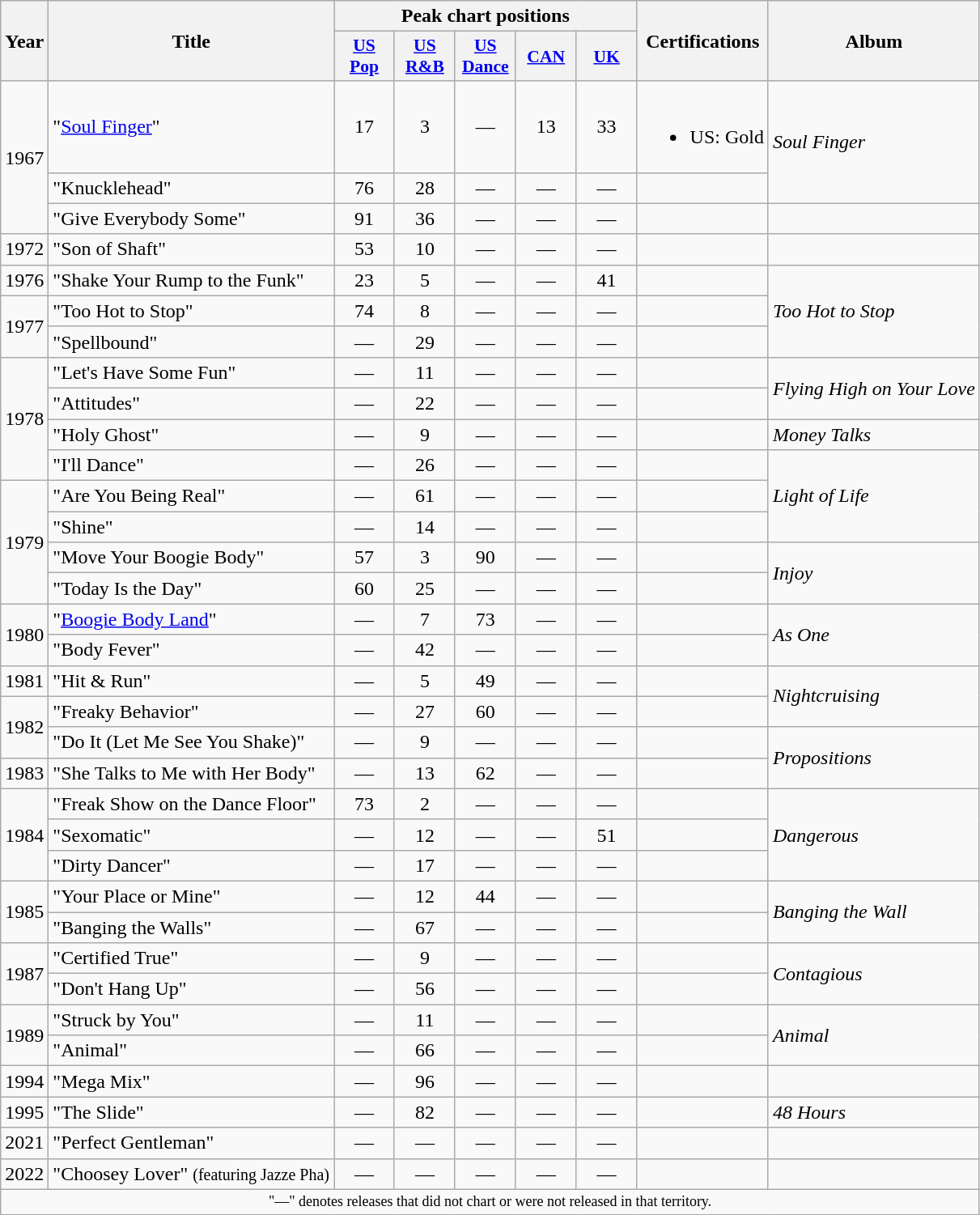<table class="wikitable">
<tr>
<th align="center" valign="middle" rowspan="2">Year</th>
<th align="center" valign="middle" rowspan="2">Title</th>
<th align="center" valign="middle" colspan="5">Peak chart positions</th>
<th align="center" valign="middle" rowspan="2">Certifications</th>
<th align="center" valign="middle" rowspan="2">Album</th>
</tr>
<tr>
<th scope="col" style="width:3em;font-size:90%;"><a href='#'>US Pop</a><br></th>
<th scope="col" style="width:3em;font-size:90%;"><a href='#'>US R&B</a><br></th>
<th scope="col" style="width:3em;font-size:90%;"><a href='#'>US Dance</a><br></th>
<th scope="col" style="width:3em;font-size:90%;"><a href='#'>CAN</a><br></th>
<th scope="col" style="width:3em;font-size:90%;"><a href='#'>UK</a><br></th>
</tr>
<tr>
<td rowspan="3">1967</td>
<td>"<a href='#'>Soul Finger</a>"</td>
<td align="center">17</td>
<td align="center">3</td>
<td align="center">—</td>
<td align="center">13</td>
<td align="center">33</td>
<td><br><ul><li>US: Gold</li></ul></td>
<td rowspan="2"><em>Soul Finger</em></td>
</tr>
<tr>
<td>"Knucklehead"</td>
<td align="center">76</td>
<td align="center">28</td>
<td align="center">—</td>
<td align="center">—</td>
<td align="center">—</td>
<td></td>
</tr>
<tr>
<td>"Give Everybody Some"</td>
<td align="center">91</td>
<td align="center">36</td>
<td align="center">—</td>
<td align="center">—</td>
<td align="center">—</td>
<td></td>
<td></td>
</tr>
<tr>
<td>1972</td>
<td>"Son of Shaft"</td>
<td align="center">53</td>
<td align="center">10</td>
<td align="center">—</td>
<td align="center">—</td>
<td align="center">—</td>
<td></td>
<td></td>
</tr>
<tr>
<td>1976</td>
<td>"Shake Your Rump to the Funk"</td>
<td align="center">23</td>
<td align="center">5</td>
<td align="center">—</td>
<td align="center">—</td>
<td align="center">41</td>
<td></td>
<td rowspan="3"><em>Too Hot to Stop</em></td>
</tr>
<tr>
<td rowspan="2">1977</td>
<td>"Too Hot to Stop"</td>
<td align="center">74</td>
<td align="center">8</td>
<td align="center">—</td>
<td align="center">—</td>
<td align="center">—</td>
<td></td>
</tr>
<tr>
<td>"Spellbound"</td>
<td align="center">—</td>
<td align="center">29</td>
<td align="center">—</td>
<td align="center">—</td>
<td align="center">—</td>
<td></td>
</tr>
<tr>
<td rowspan="4">1978</td>
<td>"Let's Have Some Fun"</td>
<td align="center">—</td>
<td align="center">11</td>
<td align="center">—</td>
<td align="center">—</td>
<td align="center">—</td>
<td></td>
<td rowspan="2"><em>Flying High on Your Love</em></td>
</tr>
<tr>
<td>"Attitudes"</td>
<td align="center">—</td>
<td align="center">22</td>
<td align="center">—</td>
<td align="center">—</td>
<td align="center">—</td>
<td></td>
</tr>
<tr>
<td>"Holy Ghost"</td>
<td align="center">—</td>
<td align="center">9</td>
<td align="center">—</td>
<td align="center">—</td>
<td align="center">—</td>
<td></td>
<td><em>Money Talks</em></td>
</tr>
<tr>
<td>"I'll Dance"</td>
<td align="center">—</td>
<td align="center">26</td>
<td align="center">—</td>
<td align="center">—</td>
<td align="center">—</td>
<td></td>
<td rowspan="3"><em>Light of Life</em></td>
</tr>
<tr>
<td rowspan="4">1979</td>
<td>"Are You Being Real"</td>
<td align="center">—</td>
<td align="center">61</td>
<td align="center">—</td>
<td align="center">—</td>
<td align="center">—</td>
<td></td>
</tr>
<tr>
<td>"Shine"</td>
<td align="center">—</td>
<td align="center">14</td>
<td align="center">—</td>
<td align="center">—</td>
<td align="center">—</td>
<td></td>
</tr>
<tr>
<td>"Move Your Boogie Body"</td>
<td align="center">57</td>
<td align="center">3</td>
<td align="center">90</td>
<td align="center">—</td>
<td align="center">—</td>
<td></td>
<td rowspan="2"><em>Injoy</em></td>
</tr>
<tr>
<td>"Today Is the Day"</td>
<td align="center">60</td>
<td align="center">25</td>
<td align="center">—</td>
<td align="center">—</td>
<td align="center">—</td>
<td></td>
</tr>
<tr>
<td rowspan="2">1980</td>
<td>"<a href='#'>Boogie Body Land</a>"</td>
<td align="center">—</td>
<td align="center">7</td>
<td align="center">73</td>
<td align="center">—</td>
<td align="center">—</td>
<td></td>
<td rowspan="2"><em>As One</em></td>
</tr>
<tr>
<td>"Body Fever"</td>
<td align="center">—</td>
<td align="center">42</td>
<td align="center">—</td>
<td align="center">—</td>
<td align="center">—</td>
<td></td>
</tr>
<tr>
<td>1981</td>
<td>"Hit & Run"</td>
<td align="center">—</td>
<td align="center">5</td>
<td align="center">49</td>
<td align="center">—</td>
<td align="center">—</td>
<td></td>
<td rowspan="2"><em>Nightcruising</em></td>
</tr>
<tr>
<td rowspan="2">1982</td>
<td>"Freaky Behavior"</td>
<td align="center">—</td>
<td align="center">27</td>
<td align="center">60</td>
<td align="center">—</td>
<td align="center">—</td>
<td></td>
</tr>
<tr>
<td>"Do It (Let Me See You Shake)"</td>
<td align="center">—</td>
<td align="center">9</td>
<td align="center">—</td>
<td align="center">—</td>
<td align="center">—</td>
<td></td>
<td rowspan="2"><em>Propositions</em></td>
</tr>
<tr>
<td>1983</td>
<td>"She Talks to Me with Her Body"</td>
<td align="center">—</td>
<td align="center">13</td>
<td align="center">62</td>
<td align="center">—</td>
<td align="center">—</td>
<td></td>
</tr>
<tr>
<td rowspan="3">1984</td>
<td>"Freak Show on the Dance Floor"</td>
<td align="center">73</td>
<td align="center">2</td>
<td align="center">—</td>
<td align="center">—</td>
<td align="center">—</td>
<td></td>
<td rowspan="3"><em>Dangerous</em></td>
</tr>
<tr>
<td>"Sexomatic"</td>
<td align="center">—</td>
<td align="center">12</td>
<td align="center">—</td>
<td align="center">—</td>
<td align="center">51</td>
<td></td>
</tr>
<tr>
<td>"Dirty Dancer"</td>
<td align="center">—</td>
<td align="center">17</td>
<td align="center">—</td>
<td align="center">—</td>
<td align="center">—</td>
<td></td>
</tr>
<tr>
<td rowspan="2">1985</td>
<td>"Your Place or Mine"</td>
<td align="center">—</td>
<td align="center">12</td>
<td align="center">44</td>
<td align="center">—</td>
<td align="center">—</td>
<td></td>
<td rowspan="2"><em>Banging the Wall</em></td>
</tr>
<tr>
<td>"Banging the Walls"</td>
<td align="center">—</td>
<td align="center">67</td>
<td align="center">—</td>
<td align="center">—</td>
<td align="center">—</td>
<td></td>
</tr>
<tr>
<td rowspan="2">1987</td>
<td>"Certified True"</td>
<td align="center">—</td>
<td align="center">9</td>
<td align="center">—</td>
<td align="center">—</td>
<td align="center">—</td>
<td></td>
<td rowspan="2"><em>Contagious</em></td>
</tr>
<tr>
<td>"Don't Hang Up"</td>
<td align="center">—</td>
<td align="center">56</td>
<td align="center">—</td>
<td align="center">—</td>
<td align="center">—</td>
<td></td>
</tr>
<tr>
<td rowspan="2">1989</td>
<td>"Struck by You"</td>
<td align="center">—</td>
<td align="center">11</td>
<td align="center">—</td>
<td align="center">—</td>
<td align="center">—</td>
<td></td>
<td rowspan="2"><em>Animal</em></td>
</tr>
<tr>
<td>"Animal"</td>
<td align="center">—</td>
<td align="center">66</td>
<td align="center">—</td>
<td align="center">—</td>
<td align="center">—</td>
<td></td>
</tr>
<tr>
<td>1994</td>
<td>"Mega Mix"</td>
<td align="center">—</td>
<td align="center">96</td>
<td align="center">—</td>
<td align="center">—</td>
<td align="center">—</td>
<td></td>
<td></td>
</tr>
<tr>
<td>1995</td>
<td>"The Slide"</td>
<td align="center">—</td>
<td align="center">82</td>
<td align="center">—</td>
<td align="center">—</td>
<td align="center">—</td>
<td></td>
<td><em>48 Hours</em></td>
</tr>
<tr>
<td>2021</td>
<td>"Perfect Gentleman"</td>
<td align="center">—</td>
<td align="center">—</td>
<td align="center">—</td>
<td align="center">—</td>
<td align="center">—</td>
<td></td>
<td></td>
</tr>
<tr>
<td>2022</td>
<td>"Choosey Lover" <small>(featuring Jazze Pha)</small></td>
<td align="center">—</td>
<td align="center">—</td>
<td align="center">—</td>
<td align="center">—</td>
<td align="center">—</td>
<td></td>
<td></td>
</tr>
<tr>
<td colspan="10" style="text-align:center; font-size:9pt;">"—" denotes releases that did not chart or were not released in that territory.</td>
</tr>
</table>
